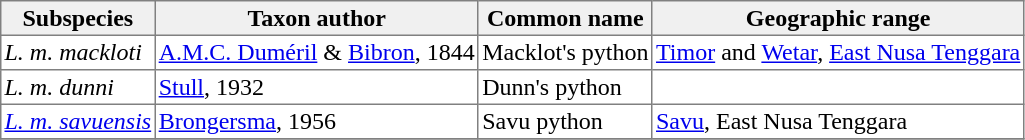<table cellspacing=0 cellpadding=2 border=1 style="border-collapse: collapse;">
<tr>
<th bgcolor="#f0f0f0">Subspecies</th>
<th bgcolor="#f0f0f0">Taxon author</th>
<th bgcolor="#f0f0f0">Common name</th>
<th bgcolor="#f0f0f0">Geographic range</th>
</tr>
<tr>
<td><em>L. m. mackloti</em></td>
<td><a href='#'>A.M.C. Duméril</a> & <a href='#'>Bibron</a>, 1844</td>
<td>Macklot's python</td>
<td><a href='#'>Timor</a> and <a href='#'>Wetar</a>, <a href='#'>East Nusa Tenggara</a></td>
</tr>
<tr>
<td><em>L. m. dunni</em></td>
<td><a href='#'>Stull</a>, 1932</td>
<td>Dunn's python</td>
<td></td>
</tr>
<tr>
<td><em><a href='#'>L. m. savuensis</a></em></td>
<td><a href='#'>Brongersma</a>, 1956</td>
<td>Savu python</td>
<td><a href='#'>Savu</a>, East Nusa Tenggara</td>
</tr>
<tr>
</tr>
</table>
